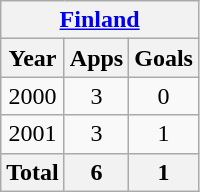<table class=wikitable style=text-align:center>
<tr>
<th colspan=4><a href='#'>Finland</a></th>
</tr>
<tr>
<th>Year</th>
<th>Apps</th>
<th>Goals</th>
</tr>
<tr>
<td>2000</td>
<td>3</td>
<td>0</td>
</tr>
<tr>
<td>2001</td>
<td>3</td>
<td>1</td>
</tr>
<tr>
<th colspan=1>Total</th>
<th>6</th>
<th>1</th>
</tr>
</table>
